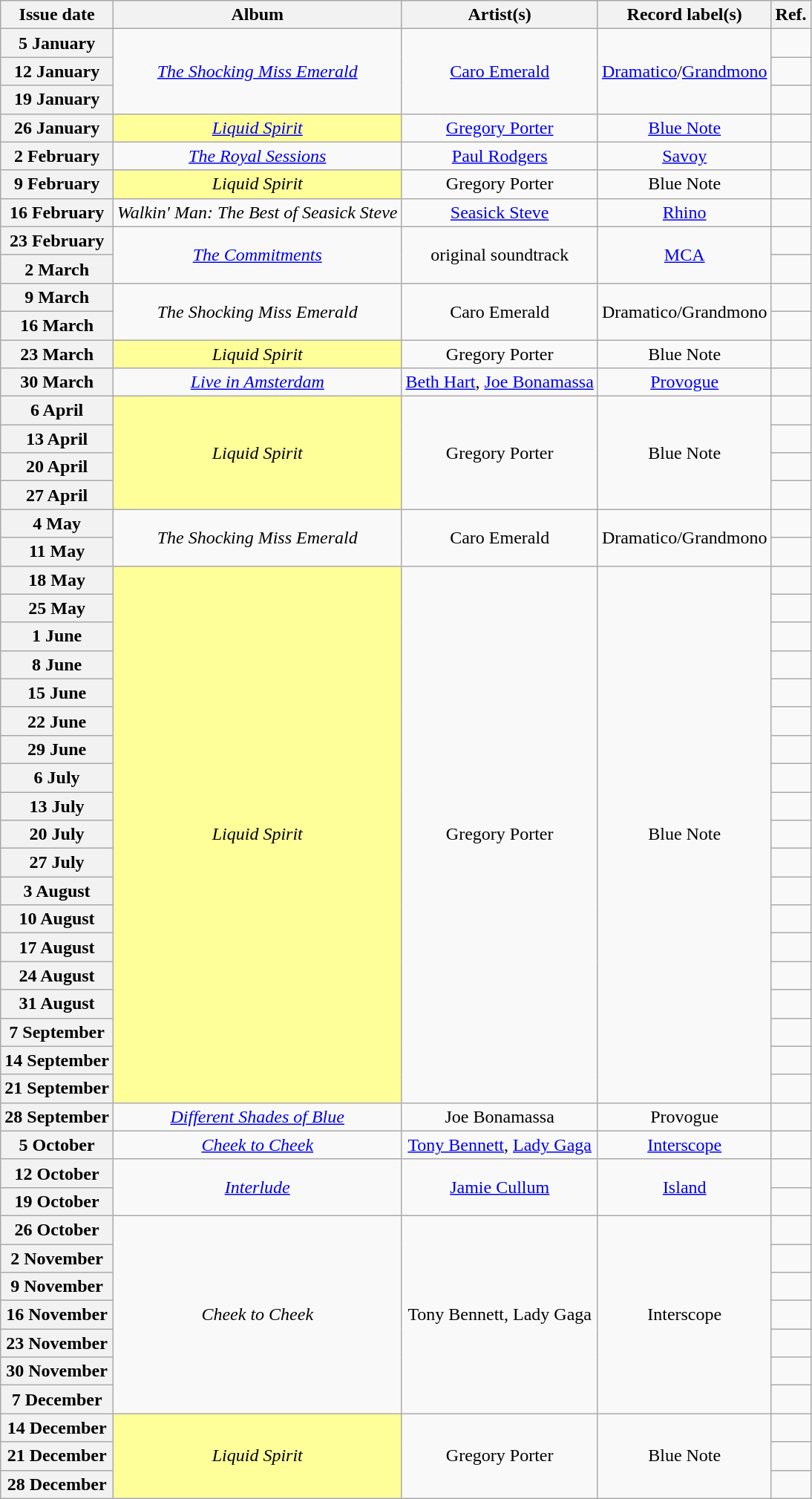<table class="wikitable plainrowheaders" style="text-align:center">
<tr>
<th scope="col">Issue date</th>
<th scope="col">Album</th>
<th scope="col">Artist(s)</th>
<th scope="col">Record label(s)</th>
<th scope="col">Ref.</th>
</tr>
<tr>
<th scope="row">5 January</th>
<td rowspan="3"><em><a href='#'>The Shocking Miss Emerald</a></em></td>
<td rowspan="3"><a href='#'>Caro Emerald</a></td>
<td rowspan="3"><a href='#'>Dramatico</a>/<a href='#'>Grandmono</a></td>
<td></td>
</tr>
<tr>
<th scope="row">12 January</th>
<td></td>
</tr>
<tr>
<th scope="row">19 January</th>
<td></td>
</tr>
<tr>
<th scope="row">26 January</th>
<td style="background-color:#FFFF99"><em><a href='#'>Liquid Spirit</a></em> </td>
<td><a href='#'>Gregory Porter</a></td>
<td><a href='#'>Blue Note</a></td>
<td></td>
</tr>
<tr>
<th scope="row">2 February</th>
<td><em><a href='#'>The Royal Sessions</a></em></td>
<td><a href='#'>Paul Rodgers</a></td>
<td><a href='#'>Savoy</a></td>
<td></td>
</tr>
<tr>
<th scope="row">9 February</th>
<td style="background-color:#FFFF99"><em>Liquid Spirit</em> </td>
<td>Gregory Porter</td>
<td>Blue Note</td>
<td></td>
</tr>
<tr>
<th scope="row">16 February</th>
<td><em>Walkin' Man: The Best of Seasick Steve</em></td>
<td><a href='#'>Seasick Steve</a></td>
<td><a href='#'>Rhino</a></td>
<td></td>
</tr>
<tr>
<th scope="row">23 February</th>
<td rowspan="2"><em><a href='#'>The Commitments</a></em></td>
<td rowspan="2">original soundtrack</td>
<td rowspan="2"><a href='#'>MCA</a></td>
<td></td>
</tr>
<tr>
<th scope="row">2 March</th>
<td></td>
</tr>
<tr>
<th scope="row">9 March</th>
<td rowspan="2"><em>The Shocking Miss Emerald</em></td>
<td rowspan="2">Caro Emerald</td>
<td rowspan="2">Dramatico/Grandmono</td>
<td></td>
</tr>
<tr>
<th scope="row">16 March</th>
<td></td>
</tr>
<tr>
<th scope="row">23 March</th>
<td style="background-color:#FFFF99"><em>Liquid Spirit</em> </td>
<td>Gregory Porter</td>
<td>Blue Note</td>
<td></td>
</tr>
<tr>
<th scope="row">30 March</th>
<td><em><a href='#'>Live in Amsterdam</a></em></td>
<td><a href='#'>Beth Hart</a>, <a href='#'>Joe Bonamassa</a></td>
<td><a href='#'>Provogue</a></td>
<td></td>
</tr>
<tr>
<th scope="row">6 April</th>
<td rowspan="4" style="background-color:#FFFF99"><em>Liquid Spirit</em> </td>
<td rowspan="4">Gregory Porter</td>
<td rowspan="4">Blue Note</td>
<td></td>
</tr>
<tr>
<th scope="row">13 April</th>
<td></td>
</tr>
<tr>
<th scope="row">20 April</th>
<td></td>
</tr>
<tr>
<th scope="row">27 April</th>
<td></td>
</tr>
<tr>
<th scope="row">4 May</th>
<td rowspan="2"><em>The Shocking Miss Emerald</em></td>
<td rowspan="2">Caro Emerald</td>
<td rowspan="2">Dramatico/Grandmono</td>
<td></td>
</tr>
<tr>
<th scope="row">11 May</th>
<td></td>
</tr>
<tr>
<th scope="row">18 May</th>
<td rowspan="19" style="background-color:#FFFF99"><em>Liquid Spirit</em> </td>
<td rowspan="19">Gregory Porter</td>
<td rowspan="19">Blue Note</td>
<td></td>
</tr>
<tr>
<th scope="row">25 May</th>
<td></td>
</tr>
<tr>
<th scope="row">1 June</th>
<td></td>
</tr>
<tr>
<th scope="row">8 June</th>
<td></td>
</tr>
<tr>
<th scope="row">15 June</th>
<td></td>
</tr>
<tr>
<th scope="row">22 June</th>
<td></td>
</tr>
<tr>
<th scope="row">29 June</th>
<td></td>
</tr>
<tr>
<th scope="row">6 July</th>
<td></td>
</tr>
<tr>
<th scope="row">13 July</th>
<td></td>
</tr>
<tr>
<th scope="row">20 July</th>
<td></td>
</tr>
<tr>
<th scope="row">27 July</th>
<td></td>
</tr>
<tr>
<th scope="row">3 August</th>
<td></td>
</tr>
<tr>
<th scope="row">10 August</th>
<td></td>
</tr>
<tr>
<th scope="row">17 August</th>
<td></td>
</tr>
<tr>
<th scope="row">24 August</th>
<td></td>
</tr>
<tr>
<th scope="row">31 August</th>
<td></td>
</tr>
<tr>
<th scope="row">7 September</th>
<td></td>
</tr>
<tr>
<th scope="row">14 September</th>
<td></td>
</tr>
<tr>
<th scope="row">21 September</th>
<td></td>
</tr>
<tr>
<th scope="row">28 September</th>
<td><em><a href='#'>Different Shades of Blue</a></em></td>
<td>Joe Bonamassa</td>
<td>Provogue</td>
<td></td>
</tr>
<tr>
<th scope="row">5 October</th>
<td><em><a href='#'>Cheek to Cheek</a></em></td>
<td><a href='#'>Tony Bennett</a>, <a href='#'>Lady Gaga</a></td>
<td><a href='#'>Interscope</a></td>
<td></td>
</tr>
<tr>
<th scope="row">12 October</th>
<td rowspan="2"><em><a href='#'>Interlude</a></em></td>
<td rowspan="2"><a href='#'>Jamie Cullum</a></td>
<td rowspan="2"><a href='#'>Island</a></td>
<td></td>
</tr>
<tr>
<th scope="row">19 October</th>
<td></td>
</tr>
<tr>
<th scope="row">26 October</th>
<td rowspan="7"><em>Cheek to Cheek</em></td>
<td rowspan="7">Tony Bennett, Lady Gaga</td>
<td rowspan="7">Interscope</td>
<td></td>
</tr>
<tr>
<th scope="row">2 November</th>
<td></td>
</tr>
<tr>
<th scope="row">9 November</th>
<td></td>
</tr>
<tr>
<th scope="row">16 November</th>
<td></td>
</tr>
<tr>
<th scope="row">23 November</th>
<td></td>
</tr>
<tr>
<th scope="row">30 November</th>
<td></td>
</tr>
<tr>
<th scope="row">7 December</th>
<td></td>
</tr>
<tr>
<th scope="row">14 December</th>
<td rowspan="3" style="background-color:#FFFF99"><em>Liquid Spirit</em> </td>
<td rowspan="3">Gregory Porter</td>
<td rowspan="3">Blue Note</td>
<td></td>
</tr>
<tr>
<th scope="row">21 December</th>
<td></td>
</tr>
<tr>
<th scope="row">28 December</th>
<td></td>
</tr>
</table>
